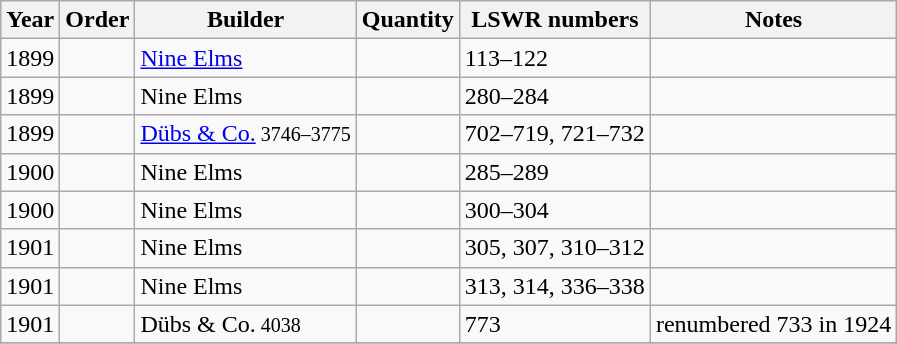<table class="wikitable collapsible uncollapsed">
<tr>
<th>Year</th>
<th>Order</th>
<th>Builder</th>
<th>Quantity</th>
<th>LSWR numbers</th>
<th>Notes</th>
</tr>
<tr>
<td>1899</td>
<td></td>
<td><a href='#'>Nine Elms</a></td>
<td></td>
<td>113–122</td>
<td></td>
</tr>
<tr>
<td>1899</td>
<td></td>
<td>Nine Elms</td>
<td></td>
<td>280–284</td>
<td></td>
</tr>
<tr>
<td>1899</td>
<td></td>
<td><a href='#'>Dübs & Co.</a><small> 3746–3775</small></td>
<td></td>
<td>702–719, 721–732</td>
<td></td>
</tr>
<tr>
<td>1900</td>
<td></td>
<td>Nine Elms</td>
<td></td>
<td>285–289</td>
<td></td>
</tr>
<tr>
<td>1900</td>
<td></td>
<td>Nine Elms</td>
<td></td>
<td>300–304</td>
<td></td>
</tr>
<tr>
<td>1901</td>
<td></td>
<td>Nine Elms</td>
<td></td>
<td>305, 307, 310–312</td>
<td></td>
</tr>
<tr>
<td>1901</td>
<td></td>
<td>Nine Elms</td>
<td></td>
<td>313, 314, 336–338</td>
<td></td>
</tr>
<tr>
<td>1901</td>
<td></td>
<td>Dübs & Co.<small> 4038</small></td>
<td></td>
<td>773</td>
<td>renumbered 733 in 1924</td>
</tr>
<tr>
</tr>
</table>
